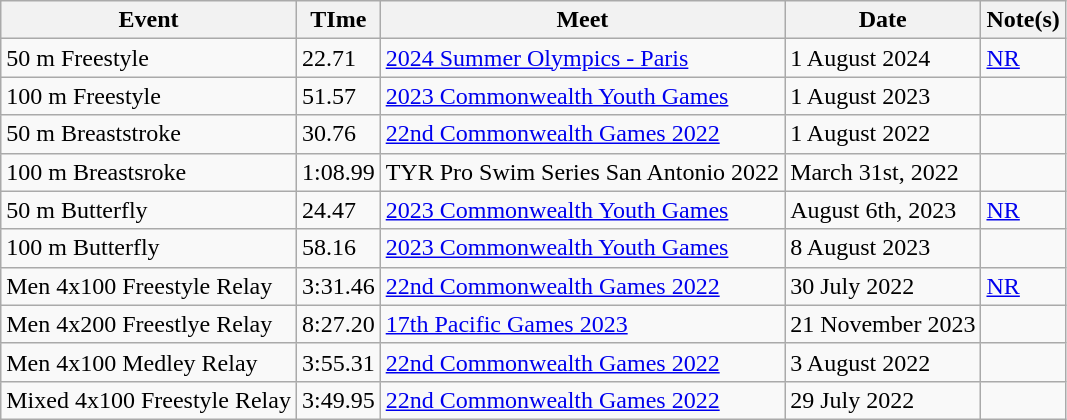<table class="wikitable">
<tr>
<th>Event</th>
<th>TIme</th>
<th>Meet</th>
<th>Date</th>
<th>Note(s)</th>
</tr>
<tr>
<td>50 m Freestyle</td>
<td>22.71</td>
<td><a href='#'>2024 Summer Olympics - Paris</a></td>
<td>1 August 2024</td>
<td><a href='#'>NR</a></td>
</tr>
<tr>
<td>100 m Freestyle</td>
<td>51.57</td>
<td><a href='#'>2023 Commonwealth Youth Games</a></td>
<td>1 August 2023</td>
<td></td>
</tr>
<tr>
<td>50 m Breaststroke</td>
<td>30.76</td>
<td><a href='#'>22nd Commonwealth Games 2022</a></td>
<td>1 August 2022</td>
<td></td>
</tr>
<tr>
<td>100 m Breastsroke</td>
<td>1:08.99</td>
<td>TYR Pro Swim Series San Antonio 2022</td>
<td>March 31st, 2022</td>
<td></td>
</tr>
<tr>
<td>50 m Butterfly</td>
<td>24.47</td>
<td><a href='#'>2023 Commonwealth Youth Games</a></td>
<td>August 6th, 2023</td>
<td><a href='#'>NR</a></td>
</tr>
<tr>
<td>100 m Butterfly</td>
<td>58.16</td>
<td><a href='#'>2023 Commonwealth Youth Games</a></td>
<td>8 August 2023</td>
<td></td>
</tr>
<tr>
<td>Men 4x100 Freestyle Relay</td>
<td>3:31.46</td>
<td><a href='#'>22nd Commonwealth Games 2022</a></td>
<td>30 July 2022</td>
<td><a href='#'>NR</a></td>
</tr>
<tr>
<td>Men 4x200 Freestlye Relay</td>
<td>8:27.20</td>
<td><a href='#'>17th Pacific Games 2023</a></td>
<td>21 November 2023</td>
<td></td>
</tr>
<tr>
<td>Men 4x100 Medley Relay</td>
<td>3:55.31</td>
<td><a href='#'>22nd Commonwealth Games 2022</a></td>
<td>3 August 2022</td>
<td></td>
</tr>
<tr>
<td>Mixed 4x100 Freestyle Relay</td>
<td>3:49.95</td>
<td><a href='#'>22nd Commonwealth Games 2022</a></td>
<td>29 July 2022</td>
<td></td>
</tr>
</table>
